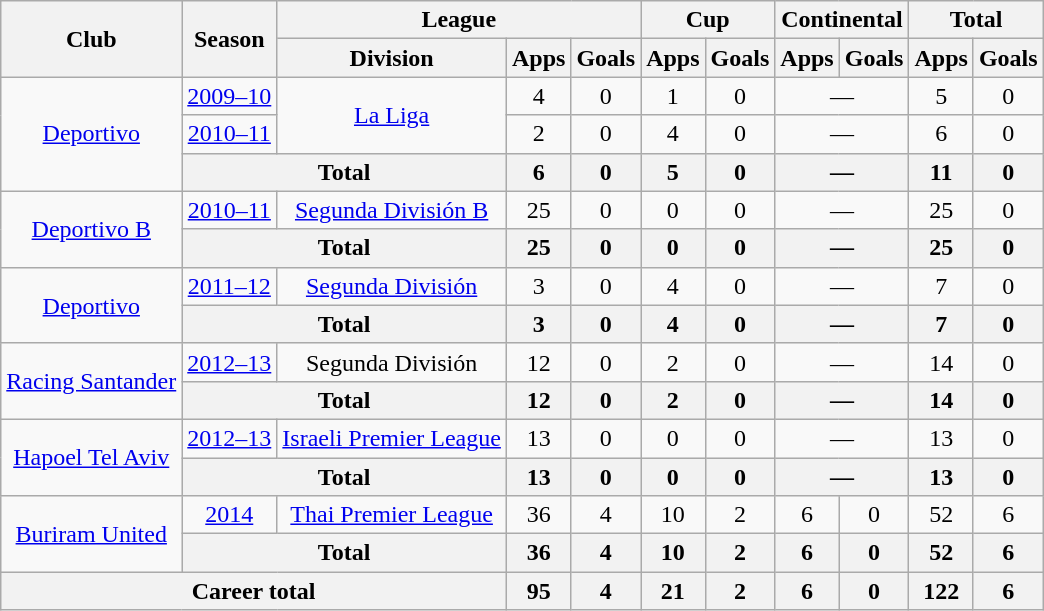<table class="wikitable" style="text-align: center;">
<tr>
<th rowspan="2">Club</th>
<th rowspan="2">Season</th>
<th colspan="3">League</th>
<th colspan="2">Cup</th>
<th colspan="2">Continental</th>
<th colspan="2">Total</th>
</tr>
<tr>
<th>Division</th>
<th>Apps</th>
<th>Goals</th>
<th>Apps</th>
<th>Goals</th>
<th>Apps</th>
<th>Goals</th>
<th>Apps</th>
<th>Goals</th>
</tr>
<tr>
<td rowspan="3"><a href='#'>Deportivo</a></td>
<td><a href='#'>2009–10</a></td>
<td rowspan="2"><a href='#'>La Liga</a></td>
<td>4</td>
<td>0</td>
<td>1</td>
<td>0</td>
<td colspan="2">—</td>
<td>5</td>
<td>0</td>
</tr>
<tr>
<td><a href='#'>2010–11</a></td>
<td>2</td>
<td>0</td>
<td>4</td>
<td>0</td>
<td colspan="2">—</td>
<td>6</td>
<td>0</td>
</tr>
<tr>
<th colspan="2">Total</th>
<th>6</th>
<th>0</th>
<th>5</th>
<th>0</th>
<th colspan="2">—</th>
<th>11</th>
<th>0</th>
</tr>
<tr>
<td rowspan="2"><a href='#'>Deportivo B</a></td>
<td><a href='#'>2010–11</a></td>
<td rowspan="1"><a href='#'>Segunda División B</a></td>
<td>25</td>
<td>0</td>
<td>0</td>
<td>0</td>
<td colspan="2">—</td>
<td>25</td>
<td>0</td>
</tr>
<tr>
<th colspan="2">Total</th>
<th>25</th>
<th>0</th>
<th>0</th>
<th>0</th>
<th colspan="2">—</th>
<th>25</th>
<th>0</th>
</tr>
<tr>
<td rowspan="2"><a href='#'>Deportivo</a></td>
<td><a href='#'>2011–12</a></td>
<td rowspan="1"><a href='#'>Segunda División</a></td>
<td>3</td>
<td>0</td>
<td>4</td>
<td>0</td>
<td colspan="2">—</td>
<td>7</td>
<td>0</td>
</tr>
<tr>
<th colspan="2">Total</th>
<th>3</th>
<th>0</th>
<th>4</th>
<th>0</th>
<th colspan="2">—</th>
<th>7</th>
<th>0</th>
</tr>
<tr>
<td rowspan="2"><a href='#'>Racing Santander</a></td>
<td><a href='#'>2012–13</a></td>
<td rowspan="1">Segunda División</td>
<td>12</td>
<td>0</td>
<td>2</td>
<td>0</td>
<td colspan="2">—</td>
<td>14</td>
<td>0</td>
</tr>
<tr>
<th colspan="2">Total</th>
<th>12</th>
<th>0</th>
<th>2</th>
<th>0</th>
<th colspan="2">—</th>
<th>14</th>
<th>0</th>
</tr>
<tr>
<td rowspan="2"><a href='#'>Hapoel Tel Aviv</a></td>
<td><a href='#'>2012–13</a></td>
<td rowspan="1"><a href='#'>Israeli Premier League</a></td>
<td>13</td>
<td>0</td>
<td>0</td>
<td>0</td>
<td colspan="2">—</td>
<td>13</td>
<td>0</td>
</tr>
<tr>
<th colspan="2">Total</th>
<th>13</th>
<th>0</th>
<th>0</th>
<th>0</th>
<th colspan="2">—</th>
<th>13</th>
<th>0</th>
</tr>
<tr>
<td rowspan="2"><a href='#'>Buriram United</a></td>
<td><a href='#'>2014</a></td>
<td rowspan="1"><a href='#'>Thai Premier League</a></td>
<td>36</td>
<td>4</td>
<td>10</td>
<td>2</td>
<td>6</td>
<td>0</td>
<td>52</td>
<td>6</td>
</tr>
<tr>
<th colspan="2">Total</th>
<th>36</th>
<th>4</th>
<th>10</th>
<th>2</th>
<th>6</th>
<th>0</th>
<th>52</th>
<th>6</th>
</tr>
<tr>
<th colspan="3">Career total</th>
<th>95</th>
<th>4</th>
<th>21</th>
<th>2</th>
<th>6</th>
<th>0</th>
<th>122</th>
<th>6</th>
</tr>
</table>
